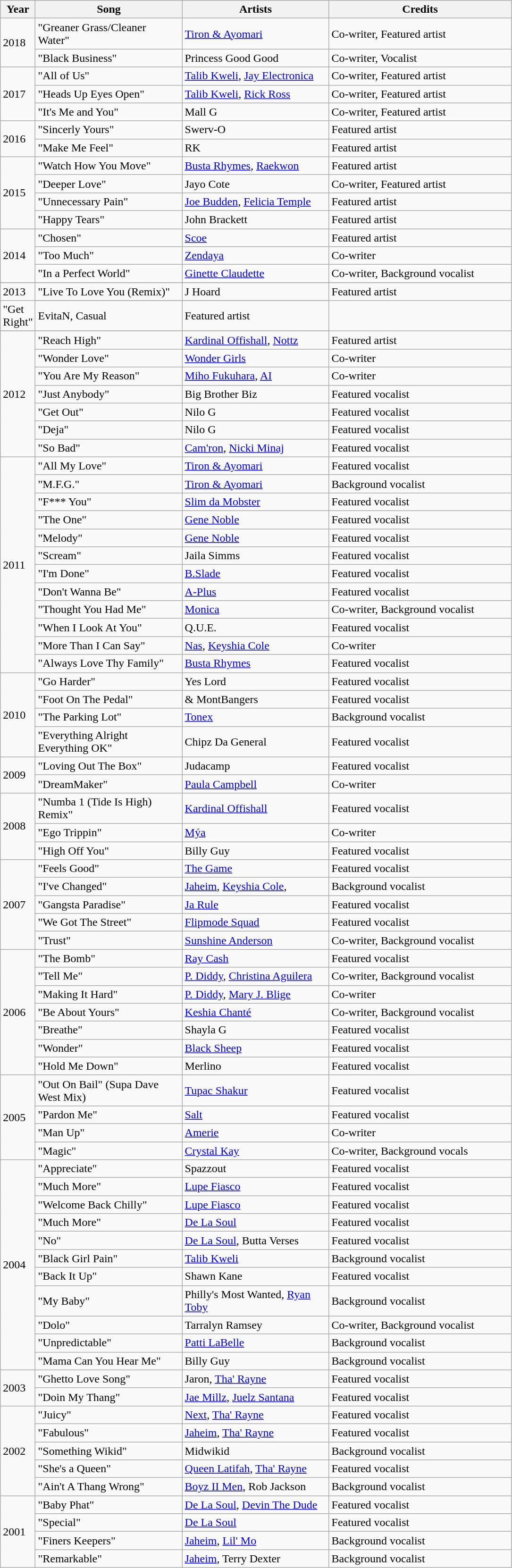<table class="wikitable">
<tr>
<th width="33">Year</th>
<th width="200">Song</th>
<th width="200">Artists</th>
<th width="250">Credits</th>
</tr>
<tr>
<td rowspan=2>2018</td>
<td>"Greaner Grass/Cleaner Water"</td>
<td><a href='#'>Tiron & Ayomari</a></td>
<td>Co-writer, Featured artist</td>
</tr>
<tr>
<td>"Black Business"</td>
<td>Princess Good Good</td>
<td>Co-writer, Vocalist</td>
</tr>
<tr>
<td rowspan=3>2017</td>
<td>"All of Us"</td>
<td><a href='#'>Talib Kweli</a>, <a href='#'>Jay Electronica</a></td>
<td>Co-writer, Featured artist</td>
</tr>
<tr>
<td>"Heads Up Eyes Open"</td>
<td><a href='#'>Talib Kweli</a>, <a href='#'>Rick Ross</a></td>
<td>Co-writer, Featured artist</td>
</tr>
<tr>
<td>"It's Me and You"</td>
<td>Mall G</td>
<td>Co-writer, Featured artist</td>
</tr>
<tr>
<td rowspan=2>2016</td>
<td>"Sincerly Yours"</td>
<td>Swerv-O</td>
<td>Featured artist</td>
</tr>
<tr>
<td>"Make Me Feel"</td>
<td>RK</td>
<td>Featured artist</td>
</tr>
<tr>
<td rowspan=4>2015</td>
<td>"Watch How You Move"</td>
<td><a href='#'>Busta Rhymes</a>, <a href='#'>Raekwon</a></td>
<td>Featured artist</td>
</tr>
<tr>
<td>"Deeper Love"</td>
<td>Jayo Cote</td>
<td>Co-writer, Featured artist</td>
</tr>
<tr>
<td>"Unnecessary Pain"</td>
<td><a href='#'>Joe Budden</a>, <a href='#'>Felicia Temple</a></td>
<td>Featured artist</td>
</tr>
<tr>
<td>"Happy Tears"</td>
<td>John Brackett</td>
<td>Featured artist</td>
</tr>
<tr>
<td rowspan=3>2014</td>
<td>"Chosen"</td>
<td><a href='#'>Scoe</a></td>
<td>Featured artist</td>
</tr>
<tr>
<td>"Too Much"</td>
<td><a href='#'>Zendaya</a></td>
<td>Co-writer</td>
</tr>
<tr>
<td>"In a Perfect World"</td>
<td><a href='#'>Ginette Claudette</a></td>
<td>Co-writer, Background vocalist</td>
</tr>
<tr>
</tr>
<tr>
<td rowspan=2>2013</td>
<td>"Live To Love You (Remix)"</td>
<td>J Hoard</td>
<td>Featured artist</td>
</tr>
<tr>
</tr>
<tr>
<td>"Get Right"</td>
<td>EvitaN, Casual</td>
<td>Featured artist</td>
</tr>
<tr>
</tr>
<tr>
<td rowspan=7>2012</td>
<td>"Reach High"</td>
<td><a href='#'>Kardinal Offishall</a>, <a href='#'>Nottz</a></td>
<td>Featured artist</td>
</tr>
<tr>
<td>"Wonder Love"</td>
<td><a href='#'>Wonder Girls</a></td>
<td>Co-writer</td>
</tr>
<tr>
<td>"You Are My Reason"</td>
<td><a href='#'>Miho Fukuhara</a>, <a href='#'>AI</a></td>
<td>Co-writer</td>
</tr>
<tr>
<td>"Just Anybody"</td>
<td>Big Brother Biz</td>
<td>Featured vocalist</td>
</tr>
<tr>
<td>"Get Out"</td>
<td>Nilo G</td>
<td>Featured vocalist</td>
</tr>
<tr>
<td>"Deja"</td>
<td>Nilo G</td>
<td>Featured vocalist</td>
</tr>
<tr>
<td>"So Bad"</td>
<td><a href='#'>Cam'ron</a>, <a href='#'>Nicki Minaj</a></td>
<td>Featured vocalist</td>
</tr>
<tr>
<td rowspan=12>2011</td>
<td>"All My Love"</td>
<td><a href='#'>Tiron & Ayomari</a></td>
<td>Featured vocalist</td>
</tr>
<tr>
<td>"M.F.G."</td>
<td><a href='#'>Tiron & Ayomari</a></td>
<td>Background vocalist</td>
</tr>
<tr>
<td>"F*** You"</td>
<td><a href='#'>Slim da Mobster</a></td>
<td>Featured vocalist</td>
</tr>
<tr>
<td>"The One"</td>
<td><a href='#'>Gene Noble</a></td>
<td>Featured vocalist</td>
</tr>
<tr>
<td>"Melody"</td>
<td><a href='#'>Gene Noble</a></td>
<td>Featured vocalist</td>
</tr>
<tr>
<td>"Scream"</td>
<td>Jaila Simms</td>
<td>Featured vocalist</td>
</tr>
<tr>
<td>"I'm Done"</td>
<td><a href='#'>B.Slade</a></td>
<td>Featured vocalist</td>
</tr>
<tr>
<td>"Don't Wanna Be"</td>
<td><a href='#'>A-Plus</a></td>
<td>Featured vocalist</td>
</tr>
<tr>
<td>"Thought You Had Me"</td>
<td><a href='#'>Monica</a></td>
<td>Co-writer, Background vocalist</td>
</tr>
<tr>
<td>"When I Look At You"</td>
<td>Q.U.E.</td>
<td>Featured vocalist</td>
</tr>
<tr>
<td>"More Than I Can Say"</td>
<td><a href='#'>Nas</a>, <a href='#'>Keyshia Cole</a></td>
<td>Co-writer</td>
</tr>
<tr>
<td>"Always Love Thy Family"</td>
<td><a href='#'>Busta Rhymes</a></td>
<td>Featured vocalist</td>
</tr>
<tr>
<td rowspan=4>2010</td>
<td>"Go Harder"</td>
<td>Yes Lord</td>
<td>Featured vocalist</td>
</tr>
<tr>
<td>"Foot On The Pedal"</td>
<td> & MontBangers</td>
<td>Featured vocalist</td>
</tr>
<tr>
<td>"The Parking Lot"</td>
<td><a href='#'>Tonex</a></td>
<td>Background vocalist</td>
</tr>
<tr>
<td>"Everything Alright Everything OK"</td>
<td>Chipz Da General</td>
<td>Featured vocalist</td>
</tr>
<tr>
<td rowspan=2>2009</td>
<td>"Loving Out The Box"</td>
<td>Judacamp</td>
<td>Featured vocalist</td>
</tr>
<tr>
<td>"DreamMaker"</td>
<td><a href='#'>Paula Campbell</a></td>
<td>Co-writer</td>
</tr>
<tr>
<td rowspan=3>2008</td>
<td>"Numba 1 (Tide Is High) Remix"</td>
<td><a href='#'>Kardinal Offishall</a></td>
<td>Featured vocalist</td>
</tr>
<tr>
<td>"Ego Trippin"</td>
<td><a href='#'>Mýa</a></td>
<td>Co-writer</td>
</tr>
<tr>
<td>"High Off You"</td>
<td>Billy Guy</td>
<td>Featured vocalist</td>
</tr>
<tr>
<td rowspan="5">2007</td>
<td>"Feels Good"</td>
<td><a href='#'>The Game</a></td>
<td>Featured vocalist</td>
</tr>
<tr>
<td>"I've Changed"</td>
<td><a href='#'>Jaheim</a>, <a href='#'>Keyshia Cole</a>,</td>
<td>Background vocalist</td>
</tr>
<tr>
<td>"Gangsta Paradise"</td>
<td><a href='#'>Ja Rule</a></td>
<td>Featured vocalist</td>
</tr>
<tr>
<td>"We Got The Street"</td>
<td><a href='#'>Flipmode Squad</a></td>
<td>Featured vocalist</td>
</tr>
<tr>
<td>"Trust"</td>
<td><a href='#'>Sunshine Anderson</a></td>
<td>Co-writer, Background vocalist</td>
</tr>
<tr>
<td rowspan=7>2006</td>
<td>"The Bomb"</td>
<td><a href='#'>Ray Cash</a></td>
<td>Featured vocalist</td>
</tr>
<tr>
<td>"Tell Me"</td>
<td><a href='#'>P. Diddy</a>, <a href='#'>Christina Aguilera</a></td>
<td>Co-writer, Background vocalist</td>
</tr>
<tr>
<td>"Making It Hard"</td>
<td><a href='#'>P. Diddy</a>, <a href='#'>Mary J. Blige</a></td>
<td>Co-writer</td>
</tr>
<tr>
<td>"Be About Yours"</td>
<td><a href='#'>Keshia Chanté</a></td>
<td>Co-writer, Background vocalist</td>
</tr>
<tr>
<td>"Breathe"</td>
<td>Shayla G</td>
<td>Featured vocalist</td>
</tr>
<tr>
<td>"Wonder"</td>
<td><a href='#'>Black Sheep</a></td>
<td>Featured vocalist</td>
</tr>
<tr>
<td>"Hold Me Down"</td>
<td>Merlino</td>
<td>Featured vocalist</td>
</tr>
<tr>
<td rowspan=4>2005</td>
<td>"Out On Bail" (Supa Dave West Mix)</td>
<td><a href='#'>Tupac Shakur</a></td>
<td>Featured vocalist</td>
</tr>
<tr>
<td>"Pardon Me"</td>
<td><a href='#'>Salt</a></td>
<td>Featured vocalist</td>
</tr>
<tr>
<td>"Man Up"</td>
<td><a href='#'>Amerie</a></td>
<td>Co-writer</td>
</tr>
<tr>
<td>"Magic"</td>
<td><a href='#'>Crystal Kay</a></td>
<td>Co-writer, Background vocals</td>
</tr>
<tr>
<td rowspan=11>2004</td>
<td>"Appreciate"</td>
<td>Spazzout</td>
<td>Featured vocalist</td>
</tr>
<tr>
<td>"Much More"</td>
<td><a href='#'>Lupe Fiasco</a></td>
<td>Featured vocalist</td>
</tr>
<tr>
<td>"Welcome Back Chilly"</td>
<td><a href='#'>Lupe Fiasco</a></td>
<td>Featured vocalist</td>
</tr>
<tr>
<td>"Much More"</td>
<td><a href='#'>De La Soul</a></td>
<td>Featured vocalist</td>
</tr>
<tr>
<td>"No"</td>
<td><a href='#'>De La Soul</a>, Butta Verses</td>
<td>Featured vocalist</td>
</tr>
<tr>
<td>"Black Girl Pain"</td>
<td><a href='#'>Talib Kweli</a></td>
<td>Background vocalist</td>
</tr>
<tr>
<td>"Back It Up"</td>
<td>Shawn Kane</td>
<td>Featured vocalist</td>
</tr>
<tr>
<td>"My Baby"</td>
<td>Philly's Most Wanted, <a href='#'>Ryan Toby</a></td>
<td>Background vocalist</td>
</tr>
<tr>
<td>"Dolo"</td>
<td>Tarralyn Ramsey</td>
<td>Co-writer, Background vocalist</td>
</tr>
<tr>
<td>"Unpredictable"</td>
<td><a href='#'>Patti LaBelle</a></td>
<td>Background vocalist</td>
</tr>
<tr>
<td>"Mama Can You Hear Me"</td>
<td>Billy Guy</td>
<td>Background vocalist</td>
</tr>
<tr>
<td rowspan=2>2003</td>
<td>"Ghetto Love Song"</td>
<td>Jaron, <a href='#'>Tha' Rayne</a></td>
<td>Featured vocalist</td>
</tr>
<tr>
<td>"Doin My Thang"</td>
<td><a href='#'>Jae Millz</a>, <a href='#'>Juelz Santana</a></td>
<td>Featured vocalist</td>
</tr>
<tr>
<td rowspan=5>2002</td>
<td>"Juicy"</td>
<td><a href='#'>Next</a>, <a href='#'>Tha' Rayne</a></td>
<td>Featured vocalist</td>
</tr>
<tr>
<td>"Fabulous"</td>
<td><a href='#'>Jaheim</a>, <a href='#'>Tha' Rayne</a></td>
<td>Featured vocalist</td>
</tr>
<tr>
<td>"Something Wikid"</td>
<td>Midwikid</td>
<td>Background vocalist</td>
</tr>
<tr>
<td>"She's a Queen"</td>
<td><a href='#'>Queen Latifah</a>, <a href='#'>Tha' Rayne</a></td>
<td>Featured vocalist</td>
</tr>
<tr>
<td>"Ain't A Thang Wrong"</td>
<td><a href='#'>Boyz II Men</a>, Rob Jackson</td>
<td>Background vocalist</td>
</tr>
<tr>
<td rowspan=4>2001</td>
<td>"Baby Phat"</td>
<td><a href='#'>De La Soul</a>, <a href='#'>Devin The Dude</a></td>
<td>Featured vocalist</td>
</tr>
<tr>
<td>"Special"</td>
<td><a href='#'>De La Soul</a></td>
<td>Featured vocalist</td>
</tr>
<tr>
<td>"Finers Keepers"</td>
<td><a href='#'>Jaheim</a>, <a href='#'>Lil' Mo</a></td>
<td>Background vocalist</td>
</tr>
<tr>
<td>"Remarkable"</td>
<td><a href='#'>Jaheim</a>, Terry Dexter</td>
<td>Background vocalist</td>
</tr>
</table>
